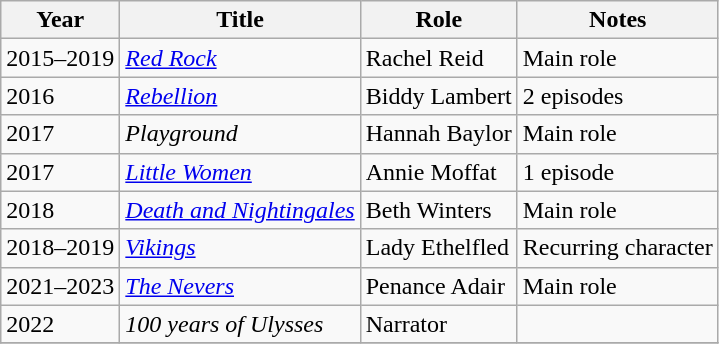<table class="wikitable sortable">
<tr>
<th>Year</th>
<th>Title</th>
<th>Role</th>
<th class="unsortable">Notes</th>
</tr>
<tr>
<td>2015–2019</td>
<td><em><a href='#'>Red Rock</a></em></td>
<td>Rachel Reid</td>
<td>Main role</td>
</tr>
<tr>
<td>2016</td>
<td><em><a href='#'>Rebellion</a></em></td>
<td>Biddy Lambert</td>
<td>2 episodes</td>
</tr>
<tr>
<td>2017</td>
<td><em>Playground</em></td>
<td>Hannah Baylor</td>
<td>Main role</td>
</tr>
<tr>
<td>2017</td>
<td><em><a href='#'>Little Women</a></em></td>
<td>Annie Moffat</td>
<td>1 episode</td>
</tr>
<tr>
<td>2018</td>
<td><em><a href='#'>Death and Nightingales</a></em></td>
<td>Beth Winters</td>
<td>Main role</td>
</tr>
<tr>
<td>2018–2019</td>
<td><em><a href='#'>Vikings</a></em></td>
<td>Lady Ethelfled</td>
<td>Recurring character</td>
</tr>
<tr>
<td>2021–2023</td>
<td><em><a href='#'>The Nevers</a></em></td>
<td>Penance Adair</td>
<td>Main role</td>
</tr>
<tr>
<td>2022</td>
<td><em>100 years of Ulysses</em></td>
<td>Narrator</td>
<td></td>
</tr>
<tr>
</tr>
</table>
